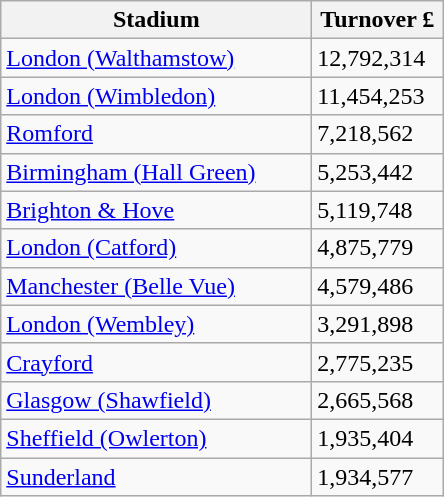<table class="wikitable">
<tr>
<th width=200>Stadium</th>
<th width=80>Turnover £</th>
</tr>
<tr>
<td><a href='#'>London (Walthamstow)</a></td>
<td>12,792,314</td>
</tr>
<tr>
<td><a href='#'>London (Wimbledon)</a></td>
<td>11,454,253</td>
</tr>
<tr>
<td><a href='#'>Romford</a></td>
<td>7,218,562</td>
</tr>
<tr>
<td><a href='#'>Birmingham (Hall Green)</a></td>
<td>5,253,442</td>
</tr>
<tr>
<td><a href='#'>Brighton & Hove</a></td>
<td>5,119,748</td>
</tr>
<tr>
<td><a href='#'>London (Catford)</a></td>
<td>4,875,779</td>
</tr>
<tr>
<td><a href='#'>Manchester (Belle Vue)</a></td>
<td>4,579,486</td>
</tr>
<tr>
<td><a href='#'>London (Wembley)</a></td>
<td>3,291,898</td>
</tr>
<tr>
<td><a href='#'>Crayford</a></td>
<td>2,775,235</td>
</tr>
<tr>
<td><a href='#'>Glasgow (Shawfield)</a></td>
<td>2,665,568</td>
</tr>
<tr>
<td><a href='#'>Sheffield (Owlerton)</a></td>
<td>1,935,404</td>
</tr>
<tr>
<td><a href='#'>Sunderland</a></td>
<td>1,934,577</td>
</tr>
</table>
